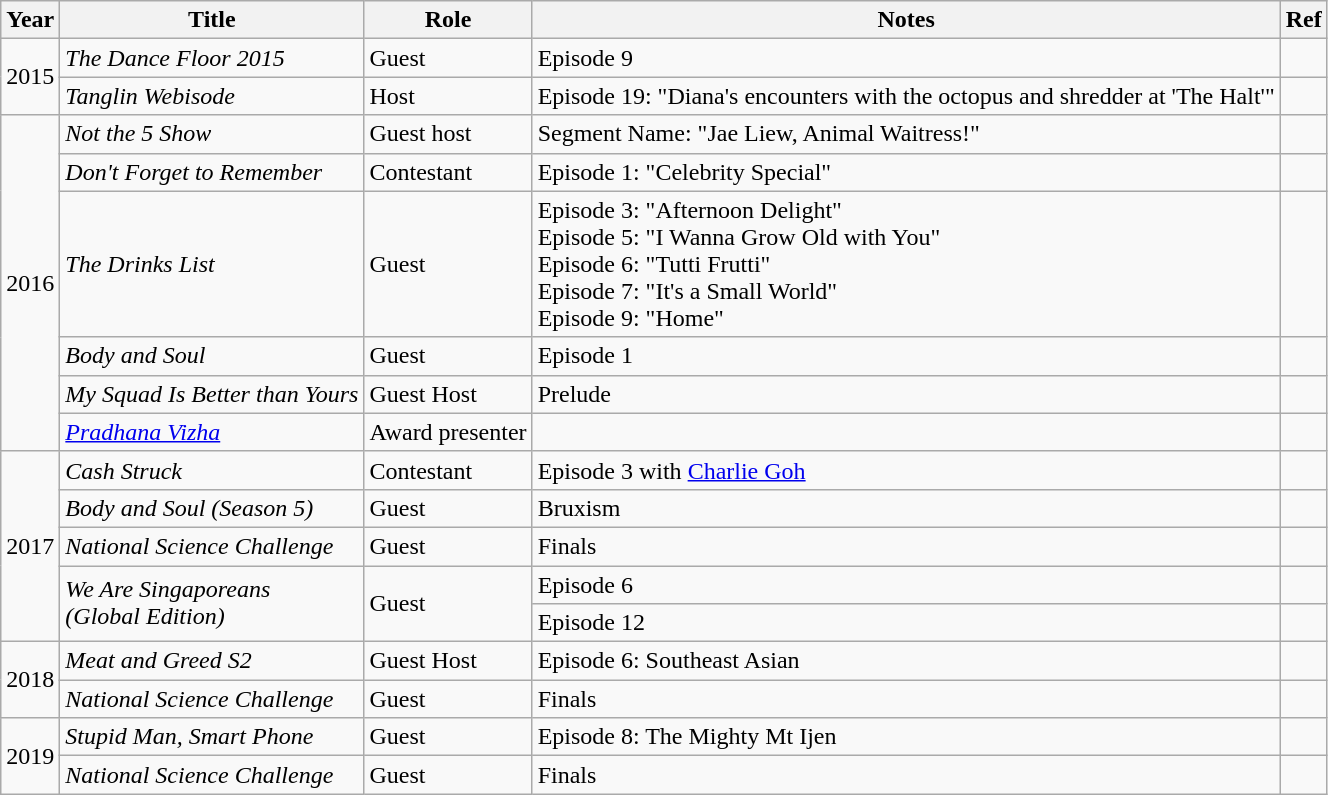<table class="wikitable sortable">
<tr>
<th>Year</th>
<th>Title</th>
<th>Role</th>
<th class="unsortable">Notes</th>
<th class="unsortable">Ref</th>
</tr>
<tr>
<td rowspan="2">2015</td>
<td><em>The Dance Floor 2015</em></td>
<td>Guest</td>
<td>Episode 9</td>
<td></td>
</tr>
<tr>
<td><em>Tanglin Webisode</em></td>
<td>Host</td>
<td>Episode 19: "Diana's encounters with the octopus and shredder at 'The Halt'"</td>
<td></td>
</tr>
<tr>
<td rowspan="6">2016</td>
<td><em>Not the 5 Show</em></td>
<td>Guest host</td>
<td>Segment Name: "Jae Liew, Animal Waitress!"</td>
<td></td>
</tr>
<tr>
<td><em>Don't Forget to Remember</em></td>
<td>Contestant</td>
<td>Episode 1: "Celebrity Special"</td>
<td></td>
</tr>
<tr>
<td><em>The Drinks List</em></td>
<td>Guest</td>
<td>Episode 3: "Afternoon Delight"<br>Episode 5: "I Wanna Grow Old with You"<br>Episode 6: "Tutti Frutti"<br>Episode 7: "It's a Small World"<br>Episode 9: "Home"</td>
<td></td>
</tr>
<tr>
<td><em>Body and Soul</em></td>
<td>Guest</td>
<td>Episode 1</td>
<td></td>
</tr>
<tr>
<td><em>My Squad Is Better than Yours</em></td>
<td>Guest Host</td>
<td>Prelude</td>
<td></td>
</tr>
<tr>
<td><em><a href='#'>Pradhana Vizha</a></em></td>
<td>Award presenter</td>
<td></td>
<td></td>
</tr>
<tr>
<td rowspan="5">2017</td>
<td><em>Cash Struck</em></td>
<td>Contestant</td>
<td>Episode 3 with <a href='#'>Charlie Goh</a></td>
<td></td>
</tr>
<tr>
<td><em>Body and Soul (Season 5)</em></td>
<td>Guest</td>
<td>Bruxism</td>
<td></td>
</tr>
<tr>
<td><em>National Science Challenge</em></td>
<td>Guest</td>
<td>Finals</td>
<td></td>
</tr>
<tr>
<td rowspan="2"><em>We Are Singaporeans</em><br><em>(Global Edition)</em></td>
<td rowspan="2">Guest</td>
<td>Episode 6</td>
<td></td>
</tr>
<tr>
<td>Episode 12</td>
<td></td>
</tr>
<tr>
<td rowspan="2">2018</td>
<td><em>Meat and Greed S2</em></td>
<td>Guest Host</td>
<td>Episode 6: Southeast Asian</td>
<td></td>
</tr>
<tr>
<td><em>National Science Challenge</em></td>
<td>Guest</td>
<td>Finals</td>
<td></td>
</tr>
<tr>
<td rowspan="2">2019</td>
<td><em>Stupid Man, Smart Phone</em></td>
<td>Guest</td>
<td>Episode 8: The Mighty Mt Ijen</td>
<td></td>
</tr>
<tr>
<td><em>National Science Challenge</em></td>
<td>Guest</td>
<td>Finals</td>
<td></td>
</tr>
</table>
